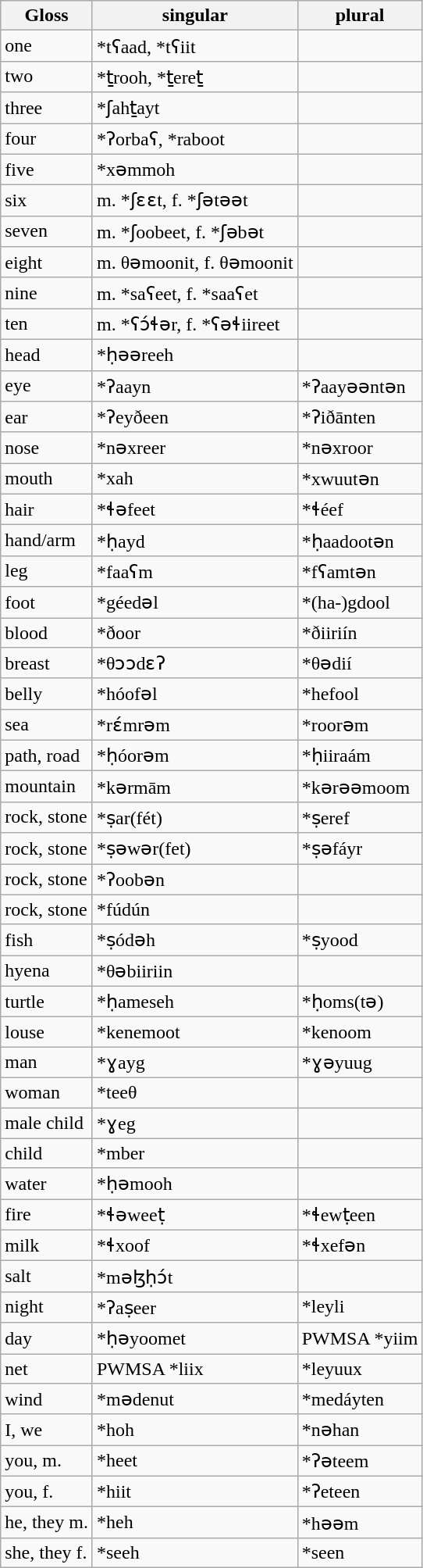<table class="wikitable sortable">
<tr>
<th>Gloss</th>
<th>singular</th>
<th>plural</th>
</tr>
<tr>
<td>one</td>
<td>*tʕaad, *tʕiit</td>
<td></td>
</tr>
<tr>
<td>two</td>
<td>*ṯrooh, *ṯereṯ</td>
<td></td>
</tr>
<tr>
<td>three</td>
<td>*ʃahṯayt</td>
<td></td>
</tr>
<tr>
<td>four</td>
<td>*ʔorbaʕ, *raboot</td>
<td></td>
</tr>
<tr>
<td>five</td>
<td>*xəmmoh</td>
<td></td>
</tr>
<tr>
<td>six</td>
<td>m. *ʃɛɛt, f. *ʃətəət</td>
<td></td>
</tr>
<tr>
<td>seven</td>
<td>m. *ʃoobeet, f. *ʃəbət</td>
<td></td>
</tr>
<tr>
<td>eight</td>
<td>m. θəmoonit, f. θəmoonit</td>
<td></td>
</tr>
<tr>
<td>nine</td>
<td>m. *saʕeet, f. *saaʕet</td>
<td></td>
</tr>
<tr>
<td>ten</td>
<td>m. *ʕɔ́ɬər, f. *ʕəɬiireet</td>
<td></td>
</tr>
<tr>
<td>head</td>
<td>*ḥəəreeh</td>
<td></td>
</tr>
<tr>
<td>eye</td>
<td>*ʔaayn</td>
<td>*ʔaayəəntən</td>
</tr>
<tr>
<td>ear</td>
<td>*ʔeyðeen</td>
<td>*ʔiðānten</td>
</tr>
<tr>
<td>nose</td>
<td>*nəxreer</td>
<td>*nəxroor</td>
</tr>
<tr>
<td>mouth</td>
<td>*xah</td>
<td>*xwuutən</td>
</tr>
<tr>
<td>hair</td>
<td>*ɬəfeet</td>
<td>*ɬéef</td>
</tr>
<tr>
<td>hand/arm</td>
<td>*ḥayd</td>
<td>*ḥaadootən</td>
</tr>
<tr>
<td>leg</td>
<td>*faaʕm</td>
<td>*fʕamtən</td>
</tr>
<tr>
<td>foot</td>
<td>*géedəl</td>
<td>*(ha-)gdool</td>
</tr>
<tr>
<td>blood</td>
<td>*ðoor</td>
<td>*ðiiriín</td>
</tr>
<tr>
<td>breast</td>
<td>*θɔɔdɛʔ</td>
<td>*θədií</td>
</tr>
<tr>
<td>belly</td>
<td>*hóofəl</td>
<td>*hefool</td>
</tr>
<tr>
<td>sea</td>
<td>*rɛ́mrəm</td>
<td>*roorəm</td>
</tr>
<tr>
<td>path, road</td>
<td>*ḥóorəm</td>
<td>*ḥiiraám</td>
</tr>
<tr>
<td>mountain</td>
<td>*kərmām</td>
<td>*kərəəmoom</td>
</tr>
<tr>
<td>rock, stone</td>
<td>*ṣar(fét)</td>
<td>*ṣeref</td>
</tr>
<tr>
<td>rock, stone</td>
<td>*ṣəwər(fet)</td>
<td>*ṣəfáyr</td>
</tr>
<tr>
<td>rock, stone</td>
<td>*ʔoobən</td>
<td></td>
</tr>
<tr>
<td>rock, stone</td>
<td>*fúdún</td>
<td></td>
</tr>
<tr>
<td>fish</td>
<td>*ṣódəh</td>
<td>*ṣyood</td>
</tr>
<tr>
<td>hyena</td>
<td>*θəbiiriin</td>
<td></td>
</tr>
<tr>
<td>turtle</td>
<td>*ḥameseh</td>
<td>*ḥoms(tə)</td>
</tr>
<tr>
<td>louse</td>
<td>*kenemoot</td>
<td>*kenoom</td>
</tr>
<tr>
<td>man</td>
<td>*ɣayg</td>
<td>*ɣəyuug</td>
</tr>
<tr>
<td>woman</td>
<td>*teeθ</td>
<td></td>
</tr>
<tr>
<td>male child</td>
<td>*ɣeg</td>
<td></td>
</tr>
<tr>
<td>child</td>
<td>*mber</td>
<td></td>
</tr>
<tr>
<td>water</td>
<td>*ḥəmooh</td>
<td></td>
</tr>
<tr>
<td>fire</td>
<td>*ɬəweeṭ</td>
<td>*ɬewṭeen</td>
</tr>
<tr>
<td>milk</td>
<td>*ɬxoof</td>
<td>*ɬxefən</td>
</tr>
<tr>
<td>salt</td>
<td>*məɮḥɔ́t</td>
<td></td>
</tr>
<tr>
<td>night</td>
<td>*ʔaṣeer</td>
<td>*leyli</td>
</tr>
<tr>
<td>day</td>
<td>*ḥəyoomet</td>
<td>PWMSA *yiim</td>
</tr>
<tr>
<td>net</td>
<td>PWMSA *liix</td>
<td>*leyuux</td>
</tr>
<tr>
<td>wind</td>
<td>*mədenut</td>
<td>*medáyten</td>
</tr>
<tr>
<td>I, we</td>
<td>*hoh</td>
<td>*nəhan</td>
</tr>
<tr>
<td>you, m.</td>
<td>*heet</td>
<td>*ʔəteem</td>
</tr>
<tr>
<td>you, f.</td>
<td>*hiit</td>
<td>*ʔeteen</td>
</tr>
<tr>
<td>he, they m.</td>
<td>*heh</td>
<td>*həəm</td>
</tr>
<tr>
<td>she, they f.</td>
<td>*seeh</td>
<td>*seen</td>
</tr>
</table>
